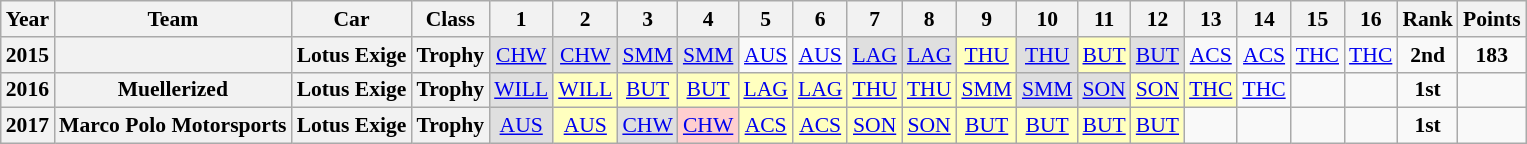<table class="wikitable" style="text-align:center; font-size:90%">
<tr>
<th>Year</th>
<th>Team</th>
<th>Car</th>
<th>Class</th>
<th>1</th>
<th>2</th>
<th>3</th>
<th>4</th>
<th>5</th>
<th>6</th>
<th>7</th>
<th>8</th>
<th>9</th>
<th>10</th>
<th>11</th>
<th>12</th>
<th>13</th>
<th>14</th>
<th>15</th>
<th>16</th>
<th>Rank</th>
<th>Points</th>
</tr>
<tr>
<th>2015</th>
<th></th>
<th>Lotus Exige</th>
<th>Trophy</th>
<td style="background:#DFDFDF;"><a href='#'>CHW</a><br></td>
<td style="background:#DFDFDF;"><a href='#'>CHW</a><br></td>
<td style="background:#DFDFDF;"><a href='#'>SMM</a> <br></td>
<td style="background:#DFDFDF;"><a href='#'>SMM</a> <br></td>
<td><a href='#'>AUS</a></td>
<td><a href='#'>AUS</a></td>
<td style="background:#DFDFDF;"><a href='#'>LAG</a><br></td>
<td style="background:#DFDFDF;"><a href='#'>LAG</a><br></td>
<td style="background:#FFFFBF;"><a href='#'>THU</a><br></td>
<td style="background:#DFDFDF;"><a href='#'>THU</a><br></td>
<td style="background:#FFFFBF;"><a href='#'>BUT</a><br></td>
<td style="background:#DFDFDF;"><a href='#'>BUT</a><br></td>
<td><a href='#'>ACS</a></td>
<td><a href='#'>ACS</a></td>
<td><a href='#'>THC</a></td>
<td><a href='#'>THC</a></td>
<td><strong>2nd</strong></td>
<td><strong>183</strong></td>
</tr>
<tr>
<th>2016</th>
<th>Muellerized</th>
<th>Lotus Exige</th>
<th>Trophy</th>
<td style="background:#DFDFDF;"><a href='#'>WILL</a><br></td>
<td style="background:#FFFFBF;"><a href='#'>WILL</a><br></td>
<td style="background:#FFFFBF;"><a href='#'>BUT</a><br></td>
<td style="background:#FFFFBF;"><a href='#'>BUT</a><br></td>
<td style="background:#FFFFBF;"><a href='#'>LAG</a><br></td>
<td style="background:#FFFFBF;"><a href='#'>LAG</a><br></td>
<td style="background:#FFFFBF;"><a href='#'>THU</a><br></td>
<td style="background:#FFFFBF;"><a href='#'>THU</a><br></td>
<td style="background:#FFFFBF;"><a href='#'>SMM</a><br></td>
<td style="background:#DFDFDF;"><a href='#'>SMM</a><br></td>
<td style="background:#DFDFDF;"><a href='#'>SON</a><br></td>
<td style="background:#FFFFBF;"><a href='#'>SON</a><br></td>
<td style="background:#FFFFBF;"><a href='#'>THC</a><br></td>
<td><a href='#'>THC</a></td>
<td></td>
<td></td>
<td><strong>1st</strong></td>
<td></td>
</tr>
<tr>
<th>2017</th>
<th>Marco Polo Motorsports</th>
<th>Lotus Exige</th>
<th>Trophy</th>
<td style="background:#DFDFDF;"><a href='#'>AUS</a><br></td>
<td style="background:#FFFFBF;"><a href='#'>AUS</a><br></td>
<td style="background:#DFDFDF;"><a href='#'>CHW</a><br></td>
<td style="background:#FFCFCF;"><a href='#'>CHW</a><br></td>
<td style="background:#FFFFBF;"><a href='#'>ACS</a><br></td>
<td style="background:#FFFFBF;"><a href='#'>ACS</a><br></td>
<td style="background:#FFFFBF;"><a href='#'>SON</a><br></td>
<td style="background:#FFFFBF;"><a href='#'>SON</a><br></td>
<td style="background:#FFFFBF;"><a href='#'>BUT</a><br></td>
<td style="background:#FFFFBF;"><a href='#'>BUT</a><br></td>
<td style="background:#FFFFBF;"><a href='#'>BUT</a><br></td>
<td style="background:#FFFFBF;"><a href='#'>BUT</a><br></td>
<td></td>
<td></td>
<td></td>
<td></td>
<td><strong>1st</strong></td>
</tr>
</table>
